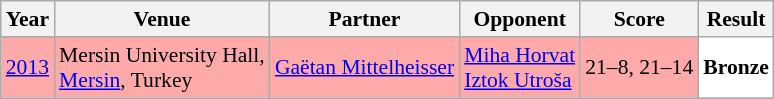<table class="sortable wikitable" style="font-size: 90%;">
<tr>
<th>Year</th>
<th>Venue</th>
<th>Partner</th>
<th>Opponent</th>
<th>Score</th>
<th>Result</th>
</tr>
<tr style="background:#FFAAAA">
<td align="center"><a href='#'>2013</a></td>
<td align="left">Mersin University Hall,<br><a href='#'>Mersin</a>, Turkey</td>
<td align="left"> <a href='#'>Gaëtan Mittelheisser</a></td>
<td align="left"> <a href='#'>Miha Horvat</a><br> <a href='#'>Iztok Utroša</a></td>
<td align="left">21–8, 21–14</td>
<td style="text-align:left; background:white"> <strong>Bronze</strong></td>
</tr>
</table>
